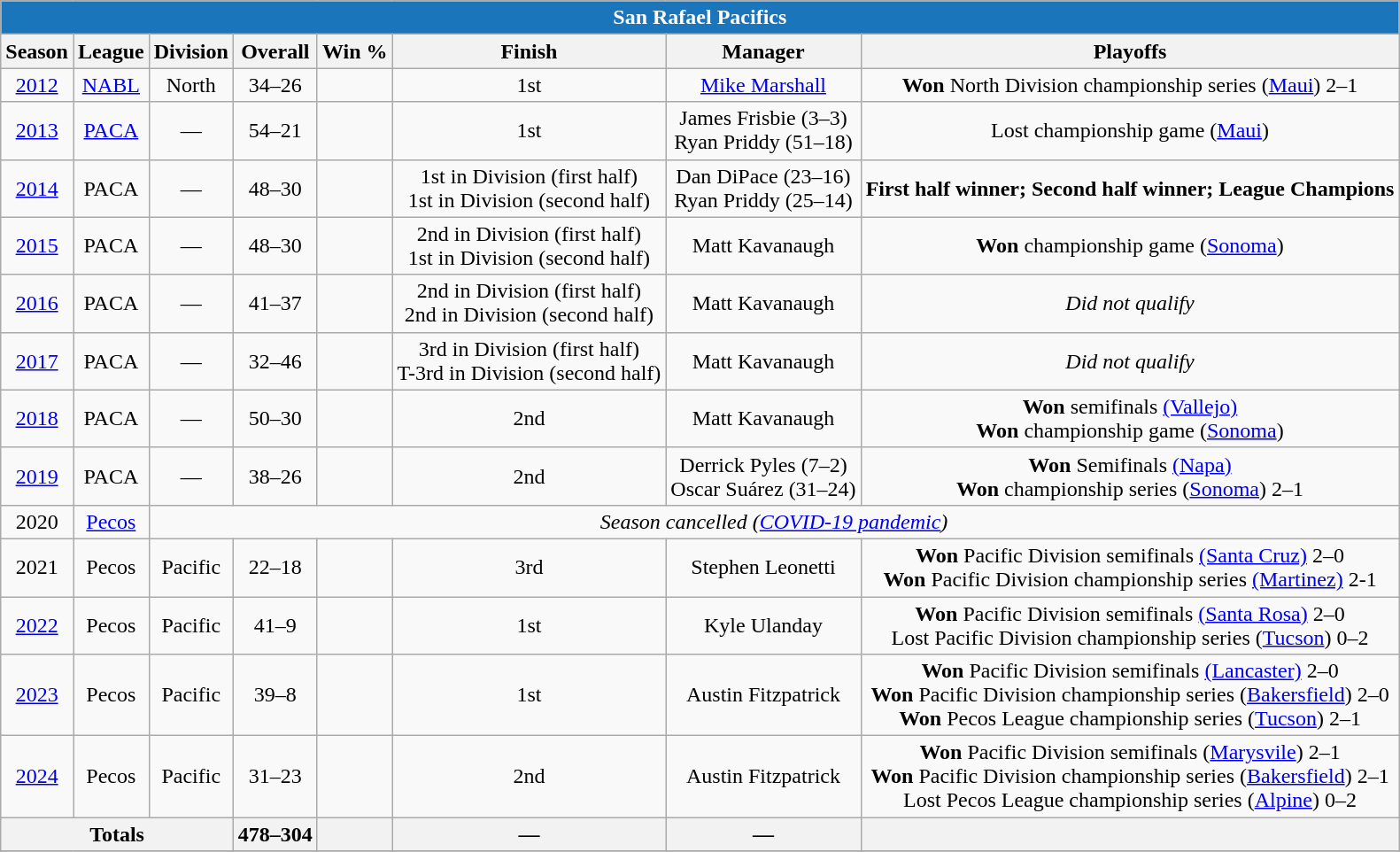<table class="wikitable">
<tr>
<th colspan="8" style="background:#1B75BA;color:white">San Rafael Pacifics</th>
</tr>
<tr>
<th>Season</th>
<th>League</th>
<th>Division</th>
<th>Overall</th>
<th>Win %</th>
<th>Finish</th>
<th>Manager</th>
<th>Playoffs</th>
</tr>
<tr align="center">
<td><a href='#'>2012</a></td>
<td><a href='#'>NABL</a></td>
<td>North</td>
<td>34–26</td>
<td></td>
<td>1st</td>
<td><a href='#'>Mike Marshall</a></td>
<td><strong>Won</strong> North Division championship series (<a href='#'>Maui</a>) 2–1</td>
</tr>
<tr align="center">
<td><a href='#'>2013</a></td>
<td><a href='#'>PACA</a></td>
<td>—</td>
<td>54–21</td>
<td></td>
<td>1st</td>
<td>James Frisbie (3–3)<br> Ryan Priddy (51–18)</td>
<td>Lost championship game (<a href='#'>Maui</a>)</td>
</tr>
<tr align="center">
<td><a href='#'>2014</a></td>
<td>PACA</td>
<td>—</td>
<td>48–30</td>
<td></td>
<td>1st in Division (first half)<br>1st in Division (second half)</td>
<td>Dan DiPace (23–16)<br> Ryan Priddy (25–14)</td>
<td><strong>First half winner; Second half winner; League Champions</strong></td>
</tr>
<tr align="center">
<td><a href='#'>2015</a></td>
<td>PACA</td>
<td>—</td>
<td>48–30</td>
<td></td>
<td>2nd in Division (first half)<br>1st in Division (second half)</td>
<td>Matt Kavanaugh</td>
<td><strong>Won</strong> championship game (<a href='#'>Sonoma</a>)</td>
</tr>
<tr align="center">
<td><a href='#'>2016</a></td>
<td>PACA</td>
<td>—</td>
<td>41–37</td>
<td></td>
<td>2nd in Division (first half)<br>2nd in Division (second half)</td>
<td>Matt Kavanaugh</td>
<td><em>Did not qualify</em></td>
</tr>
<tr align="center">
<td><a href='#'>2017</a></td>
<td>PACA</td>
<td>—</td>
<td>32–46</td>
<td></td>
<td>3rd in Division (first half)<br>T-3rd in Division (second half)</td>
<td>Matt Kavanaugh</td>
<td><em>Did not qualify</em></td>
</tr>
<tr align="center">
<td><a href='#'>2018</a></td>
<td>PACA</td>
<td>—</td>
<td>50–30</td>
<td></td>
<td>2nd</td>
<td>Matt Kavanaugh</td>
<td><strong>Won</strong> semifinals <a href='#'>(Vallejo)</a><br> <strong>Won</strong> championship game (<a href='#'>Sonoma</a>)</td>
</tr>
<tr align="center">
<td><a href='#'>2019</a></td>
<td>PACA</td>
<td>—</td>
<td>38–26</td>
<td></td>
<td>2nd</td>
<td>Derrick Pyles (7–2)<br> Oscar Suárez (31–24)</td>
<td><strong>Won</strong> Semifinals <a href='#'>(Napa)</a><br> <strong>Won</strong> championship series (<a href='#'>Sonoma</a>) 2–1</td>
</tr>
<tr align="center">
<td>2020</td>
<td><a href='#'>Pecos</a></td>
<td colspan="6"><em>Season cancelled (<a href='#'>COVID-19 pandemic</a>)</em></td>
</tr>
<tr align="center">
<td>2021</td>
<td>Pecos</td>
<td>Pacific</td>
<td>22–18</td>
<td></td>
<td>3rd</td>
<td>Stephen Leonetti</td>
<td><strong>Won</strong> Pacific Division semifinals <a href='#'>(Santa Cruz)</a> 2–0<br> <strong>Won</strong> Pacific Division championship series <a href='#'>(Martinez)</a> 2-1</td>
</tr>
<tr align="center">
<td><a href='#'>2022</a></td>
<td>Pecos</td>
<td>Pacific</td>
<td>41–9</td>
<td></td>
<td>1st</td>
<td>Kyle Ulanday</td>
<td><strong>Won</strong> Pacific Division semifinals <a href='#'>(Santa Rosa)</a> 2–0<br> Lost Pacific Division championship series (<a href='#'>Tucson</a>) 0–2</td>
</tr>
<tr align="center">
<td><a href='#'>2023</a></td>
<td>Pecos</td>
<td>Pacific</td>
<td>39–8</td>
<td></td>
<td>1st</td>
<td>Austin Fitzpatrick</td>
<td><strong>Won</strong> Pacific Division semifinals <a href='#'>(Lancaster)</a> 2–0<br> <strong>Won</strong> Pacific Division championship series (<a href='#'>Bakersfield</a>) 2–0 <br> <strong>Won</strong> Pecos League championship series (<a href='#'>Tucson</a>) 2–1</td>
</tr>
<tr align="center">
<td><a href='#'>2024</a></td>
<td>Pecos</td>
<td>Pacific</td>
<td>31–23</td>
<td></td>
<td>2nd</td>
<td>Austin Fitzpatrick</td>
<td><strong>Won</strong> Pacific Division semifinals (<a href='#'>Marysvile</a>) 2–1 <br> <strong>Won</strong> Pacific Division championship series (<a href='#'>Bakersfield</a>) 2–1 <br> Lost Pecos League championship series (<a href='#'>Alpine</a>) 0–2</td>
</tr>
<tr align="center">
<th colspan="3">Totals</th>
<th>478–304</th>
<th></th>
<th>—</th>
<th>—</th>
<th></th>
</tr>
<tr>
</tr>
</table>
